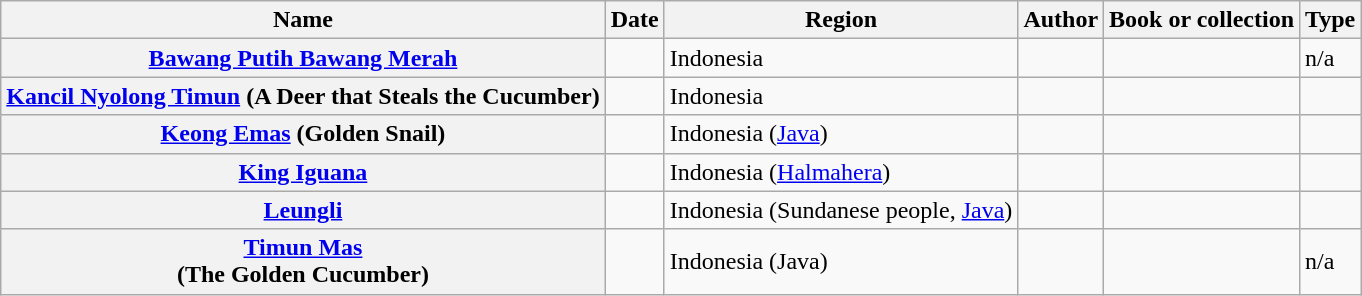<table class="wikitable sortable">
<tr>
<th scope="col">Name</th>
<th scope="col">Date</th>
<th scope="col">Region</th>
<th scope="col">Author</th>
<th scope="col">Book or collection</th>
<th scope="col">Type</th>
</tr>
<tr>
<th><a href='#'>Bawang Putih Bawang Merah</a></th>
<td></td>
<td>Indonesia</td>
<td></td>
<td></td>
<td>n/a</td>
</tr>
<tr>
<th><a href='#'>Kancil Nyolong Timun</a> (A Deer that Steals the Cucumber)</th>
<td></td>
<td>Indonesia</td>
<td></td>
<td></td>
<td></td>
</tr>
<tr>
<th><a href='#'>Keong Emas</a> (Golden Snail)</th>
<td></td>
<td>Indonesia (<a href='#'>Java</a>)</td>
<td></td>
<td></td>
<td></td>
</tr>
<tr>
<th><a href='#'>King Iguana</a></th>
<td></td>
<td>Indonesia (<a href='#'>Halmahera</a>)</td>
<td></td>
<td></td>
<td></td>
</tr>
<tr>
<th><a href='#'>Leungli</a></th>
<td></td>
<td>Indonesia (Sundanese people, <a href='#'>Java</a>)</td>
<td></td>
<td></td>
<td></td>
</tr>
<tr>
<th><a href='#'>Timun Mas</a> <br> (The Golden Cucumber)</th>
<td></td>
<td>Indonesia (Java)</td>
<td></td>
<td></td>
<td>n/a</td>
</tr>
</table>
